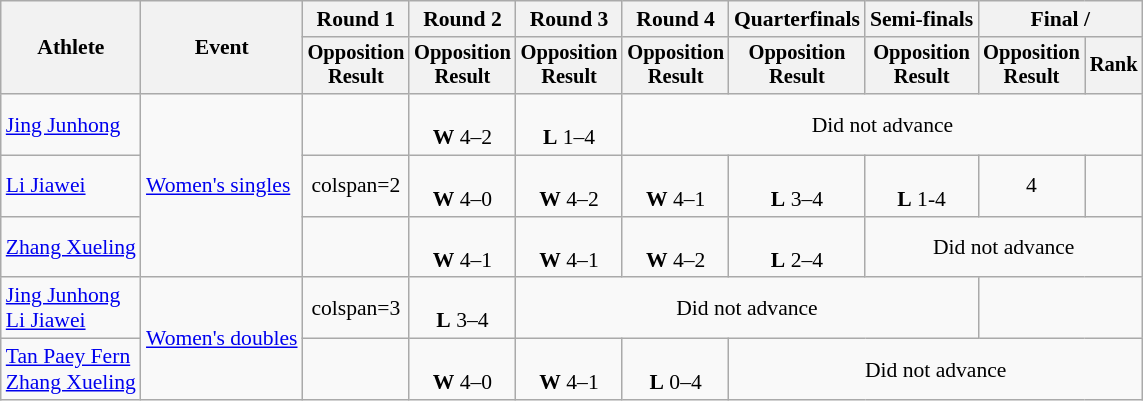<table class="wikitable" style="font-size:90%">
<tr>
<th rowspan="2">Athlete</th>
<th rowspan="2">Event</th>
<th>Round 1</th>
<th>Round 2</th>
<th>Round 3</th>
<th>Round 4</th>
<th>Quarterfinals</th>
<th>Semi-finals</th>
<th colspan=2>Final / </th>
</tr>
<tr style="font-size:95%">
<th>Opposition<br>Result</th>
<th>Opposition<br>Result</th>
<th>Opposition<br>Result</th>
<th>Opposition<br>Result</th>
<th>Opposition<br>Result</th>
<th>Opposition<br>Result</th>
<th>Opposition<br>Result</th>
<th>Rank</th>
</tr>
<tr align=center>
<td align=left><a href='#'>Jing Junhong</a></td>
<td align=left rowspan=3><a href='#'>Women's singles</a></td>
<td></td>
<td><br><strong>W</strong> 4–2</td>
<td><br><strong>L</strong> 1–4</td>
<td colspan=5>Did not advance</td>
</tr>
<tr align=center>
<td align=left><a href='#'>Li Jiawei</a></td>
<td>colspan=2 </td>
<td><br><strong>W</strong> 4–0</td>
<td><br><strong>W</strong> 4–2</td>
<td><br><strong>W</strong> 4–1</td>
<td><br><strong>L</strong> 3–4</td>
<td><br><strong>L</strong> 1-4</td>
<td>4</td>
</tr>
<tr align=center>
<td align=left><a href='#'>Zhang Xueling</a></td>
<td></td>
<td><br><strong>W</strong> 4–1</td>
<td><br><strong>W</strong> 4–1</td>
<td><br><strong>W</strong> 4–2</td>
<td><br><strong>L</strong> 2–4</td>
<td colspan=3>Did not advance</td>
</tr>
<tr align=center>
<td align=left><a href='#'>Jing Junhong</a><br><a href='#'>Li Jiawei</a></td>
<td align=left rowspan=2><a href='#'>Women's doubles</a></td>
<td>colspan=3 </td>
<td><br><strong>L</strong> 3–4</td>
<td colspan=4>Did not advance</td>
</tr>
<tr align=center>
<td align=left><a href='#'>Tan Paey Fern</a><br><a href='#'>Zhang Xueling</a></td>
<td></td>
<td><br><strong>W</strong> 4–0</td>
<td><br><strong>W</strong> 4–1</td>
<td><br><strong>L</strong> 0–4</td>
<td colspan=4>Did not advance</td>
</tr>
</table>
